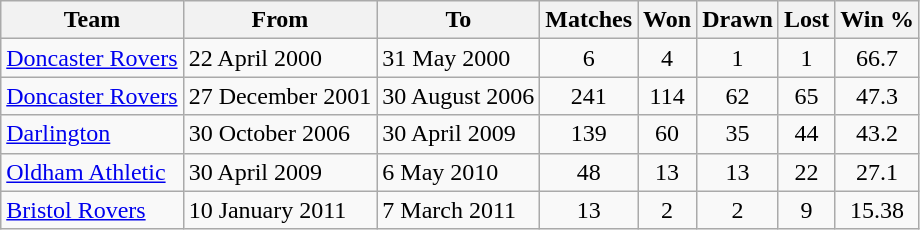<table class="wikitable" style="text-align: center">
<tr>
<th>Team</th>
<th>From</th>
<th class="unsortable">To</th>
<th>Matches</th>
<th>Won</th>
<th>Drawn</th>
<th>Lost</th>
<th>Win %</th>
</tr>
<tr>
<td align=left><a href='#'>Doncaster Rovers</a></td>
<td align=left>22 April 2000</td>
<td align=left>31 May 2000</td>
<td>6</td>
<td>4</td>
<td>1</td>
<td>1</td>
<td>66.7</td>
</tr>
<tr>
<td align=left><a href='#'>Doncaster Rovers</a></td>
<td align=left>27 December 2001</td>
<td align=left>30 August 2006</td>
<td>241</td>
<td>114</td>
<td>62</td>
<td>65</td>
<td>47.3</td>
</tr>
<tr>
<td align=left><a href='#'>Darlington</a></td>
<td align=left>30 October 2006</td>
<td align=left>30 April 2009</td>
<td>139</td>
<td>60</td>
<td>35</td>
<td>44</td>
<td>43.2</td>
</tr>
<tr>
<td align=left><a href='#'>Oldham Athletic</a></td>
<td align=left>30 April 2009</td>
<td align=left>6 May 2010</td>
<td>48</td>
<td>13</td>
<td>13</td>
<td>22</td>
<td>27.1</td>
</tr>
<tr>
<td align=left><a href='#'>Bristol Rovers</a></td>
<td align=left>10 January 2011</td>
<td align=left>7 March 2011</td>
<td>13</td>
<td>2</td>
<td>2</td>
<td>9</td>
<td>15.38</td>
</tr>
</table>
